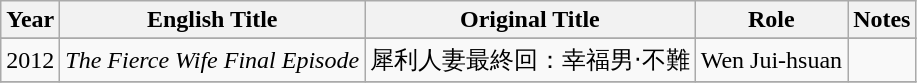<table class = "wikitable sortable">
<tr>
<th>Year</th>
<th>English Title</th>
<th>Original Title</th>
<th>Role</th>
<th class = "unsortable">Notes</th>
</tr>
<tr>
</tr>
<tr>
<td>2012</td>
<td><em>The Fierce Wife Final Episode</em></td>
<td>犀利人妻最終回：幸福男‧不難</td>
<td>Wen Jui-hsuan</td>
<td></td>
</tr>
<tr>
</tr>
</table>
